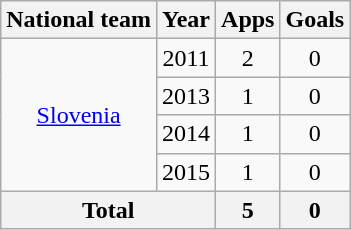<table class="wikitable" style="text-align:center">
<tr>
<th>National team</th>
<th>Year</th>
<th>Apps</th>
<th>Goals</th>
</tr>
<tr>
<td rowspan="4"><a href='#'>Slovenia</a></td>
<td>2011</td>
<td>2</td>
<td>0</td>
</tr>
<tr>
<td>2013</td>
<td>1</td>
<td>0</td>
</tr>
<tr>
<td>2014</td>
<td>1</td>
<td>0</td>
</tr>
<tr>
<td>2015</td>
<td>1</td>
<td>0</td>
</tr>
<tr>
<th colspan="2">Total</th>
<th>5</th>
<th>0</th>
</tr>
</table>
